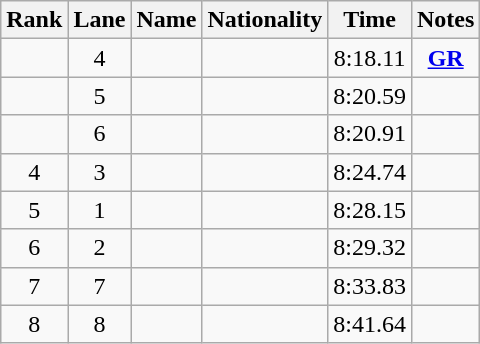<table class="wikitable sortable" style="text-align:center">
<tr>
<th>Rank</th>
<th>Lane</th>
<th>Name</th>
<th>Nationality</th>
<th>Time</th>
<th>Notes</th>
</tr>
<tr>
<td></td>
<td>4</td>
<td align=left></td>
<td align=left></td>
<td>8:18.11</td>
<td><strong><a href='#'>GR</a></strong></td>
</tr>
<tr>
<td></td>
<td>5</td>
<td align=left></td>
<td align=left></td>
<td>8:20.59</td>
<td></td>
</tr>
<tr>
<td></td>
<td>6</td>
<td align=left></td>
<td align=left></td>
<td>8:20.91</td>
<td></td>
</tr>
<tr>
<td>4</td>
<td>3</td>
<td align=left></td>
<td align=left></td>
<td>8:24.74</td>
<td></td>
</tr>
<tr>
<td>5</td>
<td>1</td>
<td align=left></td>
<td align=left></td>
<td>8:28.15</td>
<td></td>
</tr>
<tr>
<td>6</td>
<td>2</td>
<td align=left></td>
<td align=left></td>
<td>8:29.32</td>
<td></td>
</tr>
<tr>
<td>7</td>
<td>7</td>
<td align=left></td>
<td align=left></td>
<td>8:33.83</td>
<td></td>
</tr>
<tr>
<td>8</td>
<td>8</td>
<td align=left></td>
<td align=left></td>
<td>8:41.64</td>
<td></td>
</tr>
</table>
